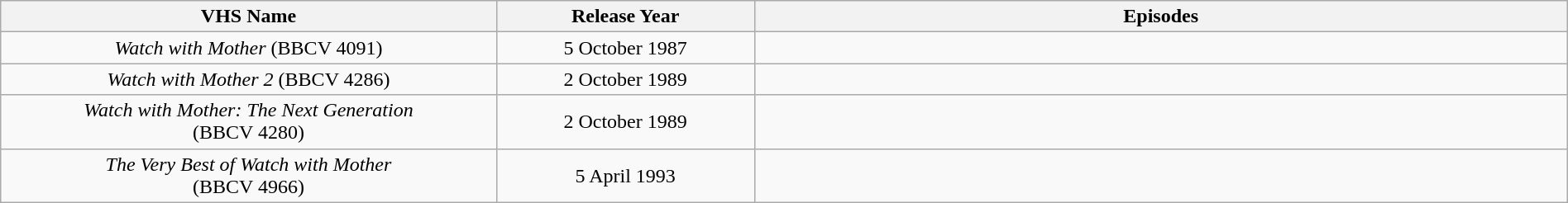<table class="wikitable" style="text-align:center; width:100%;">
<tr>
<th style="width:25%;">VHS Name</th>
<th style="width:13%;">Release Year</th>
<th style="width:41%;">Episodes</th>
</tr>
<tr>
<td><em>Watch with Mother</em> (BBCV 4091)</td>
<td>5 October 1987</td>
<td></td>
</tr>
<tr>
<td><em>Watch with Mother 2</em> (BBCV 4286)</td>
<td>2 October 1989</td>
<td></td>
</tr>
<tr>
<td><em>Watch with Mother: The Next Generation</em><br>(BBCV 4280)</td>
<td>2 October 1989</td>
<td></td>
</tr>
<tr>
<td><em>The Very Best of Watch with Mother</em><br>(BBCV 4966)</td>
<td>5 April 1993</td>
<td></td>
</tr>
</table>
